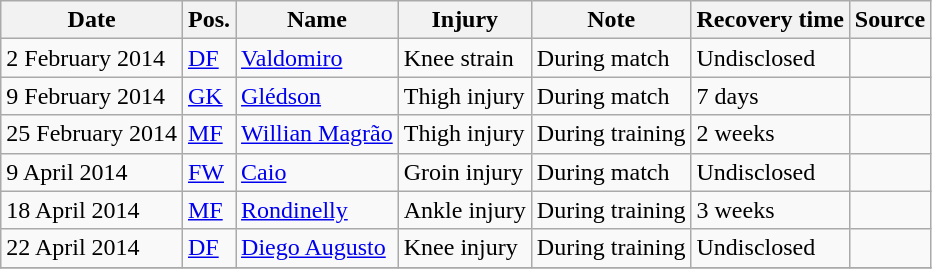<table class="wikitable">
<tr>
<th>Date</th>
<th>Pos.</th>
<th>Name</th>
<th>Injury</th>
<th>Note</th>
<th>Recovery time</th>
<th>Source</th>
</tr>
<tr>
<td>2 February 2014</td>
<td><a href='#'>DF</a></td>
<td><a href='#'>Valdomiro</a></td>
<td>Knee strain</td>
<td>During match</td>
<td>Undisclosed</td>
<td></td>
</tr>
<tr>
<td>9 February 2014</td>
<td><a href='#'>GK</a></td>
<td><a href='#'>Glédson</a></td>
<td>Thigh injury</td>
<td>During match</td>
<td>7 days</td>
<td></td>
</tr>
<tr>
<td>25 February 2014</td>
<td><a href='#'>MF</a></td>
<td><a href='#'>Willian Magrão</a></td>
<td>Thigh injury</td>
<td>During training</td>
<td>2 weeks</td>
<td></td>
</tr>
<tr>
<td>9 April 2014</td>
<td><a href='#'>FW</a></td>
<td><a href='#'>Caio</a></td>
<td>Groin injury</td>
<td>During match</td>
<td>Undisclosed</td>
<td></td>
</tr>
<tr>
<td>18 April 2014</td>
<td><a href='#'>MF</a></td>
<td><a href='#'>Rondinelly</a></td>
<td>Ankle injury</td>
<td>During training</td>
<td>3 weeks</td>
<td></td>
</tr>
<tr>
<td>22 April 2014</td>
<td><a href='#'>DF</a></td>
<td><a href='#'>Diego Augusto</a></td>
<td>Knee injury</td>
<td>During training</td>
<td>Undisclosed</td>
<td></td>
</tr>
<tr>
</tr>
</table>
